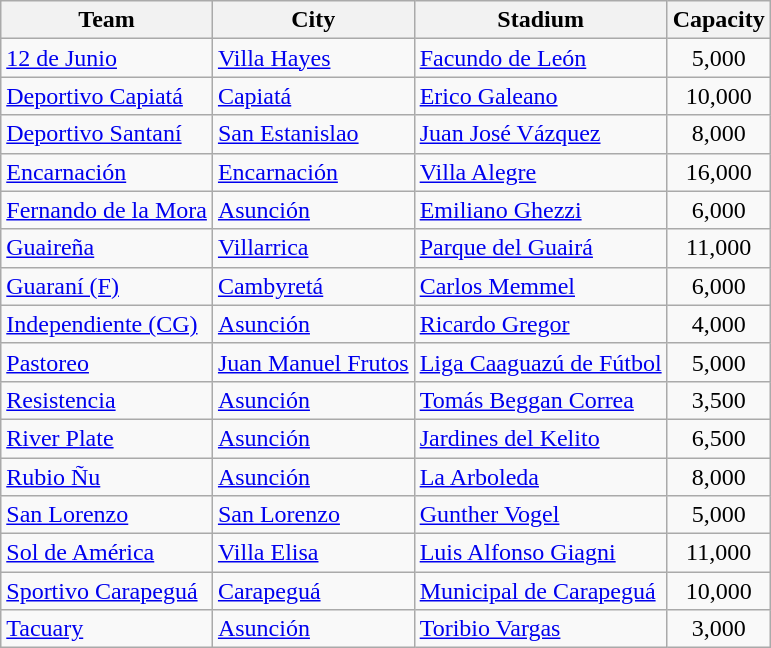<table class="wikitable sortable">
<tr>
<th>Team</th>
<th>City</th>
<th>Stadium</th>
<th>Capacity</th>
</tr>
<tr>
<td><a href='#'>12 de Junio</a></td>
<td><a href='#'>Villa Hayes</a></td>
<td><a href='#'>Facundo de León</a></td>
<td align="center">5,000</td>
</tr>
<tr>
<td><a href='#'>Deportivo Capiatá</a></td>
<td><a href='#'>Capiatá</a></td>
<td><a href='#'>Erico Galeano</a></td>
<td align="center">10,000</td>
</tr>
<tr>
<td><a href='#'>Deportivo Santaní</a></td>
<td><a href='#'>San Estanislao</a></td>
<td><a href='#'>Juan José Vázquez</a></td>
<td align="center">8,000</td>
</tr>
<tr>
<td><a href='#'>Encarnación</a></td>
<td><a href='#'>Encarnación</a></td>
<td><a href='#'>Villa Alegre</a></td>
<td align="center">16,000</td>
</tr>
<tr>
<td><a href='#'>Fernando de la Mora</a></td>
<td><a href='#'>Asunción</a></td>
<td><a href='#'>Emiliano Ghezzi</a></td>
<td align="center">6,000</td>
</tr>
<tr>
<td><a href='#'>Guaireña</a></td>
<td><a href='#'>Villarrica</a></td>
<td><a href='#'>Parque del Guairá</a></td>
<td align="center">11,000</td>
</tr>
<tr>
<td><a href='#'>Guaraní (F)</a></td>
<td><a href='#'>Cambyretá</a></td>
<td><a href='#'>Carlos Memmel</a></td>
<td align="center">6,000</td>
</tr>
<tr>
<td><a href='#'>Independiente (CG)</a></td>
<td><a href='#'>Asunción</a></td>
<td><a href='#'>Ricardo Gregor</a></td>
<td align="center">4,000</td>
</tr>
<tr>
<td><a href='#'>Pastoreo</a></td>
<td><a href='#'>Juan Manuel Frutos</a></td>
<td><a href='#'>Liga Caaguazú de Fútbol</a></td>
<td align="center">5,000</td>
</tr>
<tr>
<td><a href='#'>Resistencia</a></td>
<td><a href='#'>Asunción</a></td>
<td><a href='#'>Tomás Beggan Correa</a></td>
<td align="center">3,500</td>
</tr>
<tr>
<td><a href='#'>River Plate</a></td>
<td><a href='#'>Asunción</a></td>
<td><a href='#'>Jardines del Kelito</a></td>
<td align="center">6,500</td>
</tr>
<tr>
<td><a href='#'>Rubio Ñu</a></td>
<td><a href='#'>Asunción</a></td>
<td><a href='#'>La Arboleda</a></td>
<td align="center">8,000</td>
</tr>
<tr>
<td><a href='#'>San Lorenzo</a></td>
<td><a href='#'>San Lorenzo</a></td>
<td><a href='#'>Gunther Vogel</a></td>
<td align="center">5,000</td>
</tr>
<tr>
<td><a href='#'>Sol de América</a></td>
<td><a href='#'>Villa Elisa</a></td>
<td><a href='#'>Luis Alfonso Giagni</a></td>
<td align="center">11,000</td>
</tr>
<tr>
<td><a href='#'>Sportivo Carapeguá</a></td>
<td><a href='#'>Carapeguá</a></td>
<td><a href='#'>Municipal de Carapeguá</a></td>
<td align="center">10,000</td>
</tr>
<tr>
<td><a href='#'>Tacuary</a></td>
<td><a href='#'>Asunción</a></td>
<td><a href='#'>Toribio Vargas</a></td>
<td align="center">3,000</td>
</tr>
</table>
